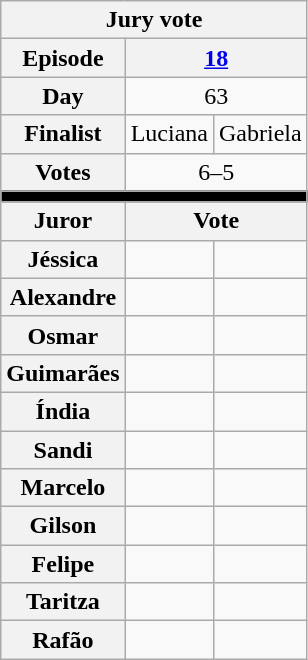<table class="wikitable" style="text-align:center">
<tr>
<th colspan="3">Jury vote</th>
</tr>
<tr>
<th>Episode</th>
<th colspan="2"><a href='#'>18</a></th>
</tr>
<tr>
<th>Day</th>
<td colspan="2">63</td>
</tr>
<tr>
<th>Finalist</th>
<td>Luciana</td>
<td>Gabriela</td>
</tr>
<tr>
<th>Votes</th>
<td colspan=2>6–5</td>
</tr>
<tr>
<td colspan=3 bgcolor=black></td>
</tr>
<tr>
<th>Juror</th>
<th colspan="2">Vote</th>
</tr>
<tr>
<th>Jéssica</th>
<td></td>
<td></td>
</tr>
<tr>
<th>Alexandre</th>
<td></td>
<td></td>
</tr>
<tr>
<th>Osmar</th>
<td></td>
<td></td>
</tr>
<tr>
<th>Guimarães</th>
<td></td>
<td></td>
</tr>
<tr>
<th>Índia</th>
<td></td>
<td></td>
</tr>
<tr>
<th>Sandi</th>
<td></td>
<td></td>
</tr>
<tr>
<th>Marcelo</th>
<td></td>
<td></td>
</tr>
<tr>
<th>Gilson</th>
<td></td>
<td></td>
</tr>
<tr>
<th>Felipe</th>
<td></td>
<td></td>
</tr>
<tr>
<th>Taritza</th>
<td></td>
<td></td>
</tr>
<tr>
<th>Rafão</th>
<td></td>
<td></td>
</tr>
</table>
